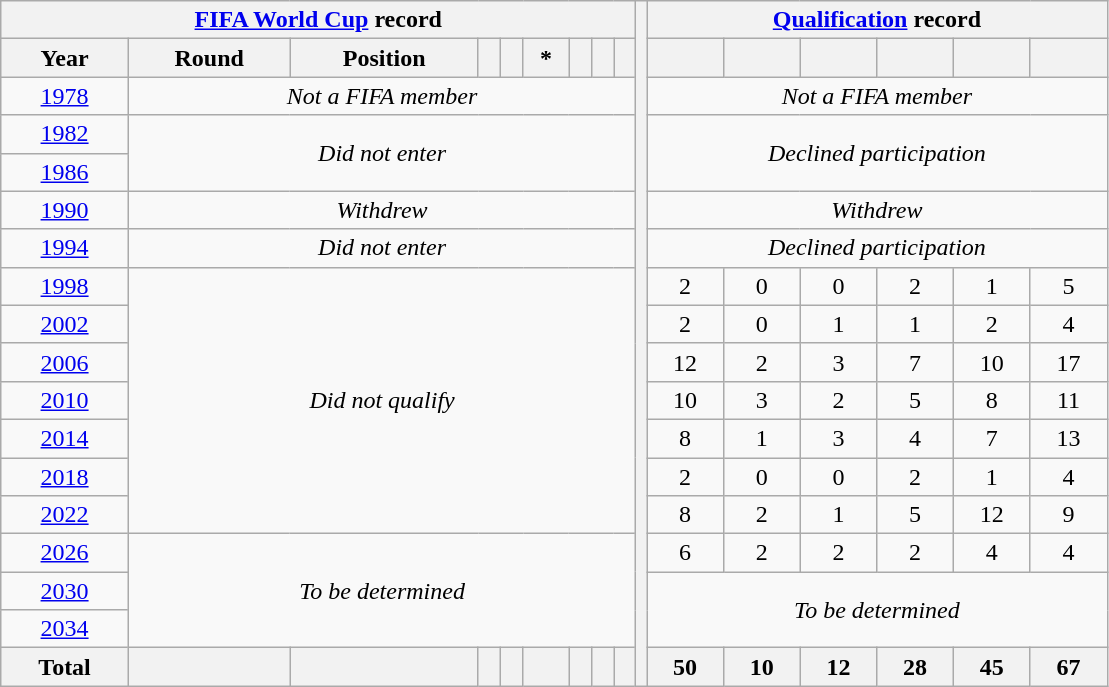<table class="wikitable" style="text-align: center;">
<tr>
<th colspan=9><a href='#'>FIFA World Cup</a> record</th>
<th width=1% rowspan=39></th>
<th colspan=6><a href='#'>Qualification</a> record</th>
</tr>
<tr>
<th>Year</th>
<th>Round</th>
<th>Position</th>
<th></th>
<th></th>
<th>*</th>
<th></th>
<th></th>
<th></th>
<th></th>
<th></th>
<th></th>
<th></th>
<th></th>
<th></th>
</tr>
<tr>
<td> <a href='#'>1978</a></td>
<td colspan=8><em>Not a FIFA member</em></td>
<td colspan=6><em>Not a FIFA member</em></td>
</tr>
<tr>
<td> <a href='#'>1982</a></td>
<td colspan=8 rowspan=2><em>Did not enter</em></td>
<td colspan=6 rowspan=2><em>Declined participation</em></td>
</tr>
<tr>
<td> <a href='#'>1986</a></td>
</tr>
<tr>
<td> <a href='#'>1990</a></td>
<td colspan=8><em>Withdrew</em></td>
<td colspan=6><em>Withdrew</em></td>
</tr>
<tr>
<td> <a href='#'>1994</a></td>
<td colspan=8><em>Did not enter</em></td>
<td colspan=6><em>Declined participation</em></td>
</tr>
<tr>
<td> <a href='#'>1998</a></td>
<td colspan=8 rowspan=7><em>Did not qualify</em></td>
<td>2</td>
<td>0</td>
<td>0</td>
<td>2</td>
<td>1</td>
<td>5</td>
</tr>
<tr>
<td>  <a href='#'>2002</a></td>
<td>2</td>
<td>0</td>
<td>1</td>
<td>1</td>
<td>2</td>
<td>4</td>
</tr>
<tr>
<td> <a href='#'>2006</a></td>
<td>12</td>
<td>2</td>
<td>3</td>
<td>7</td>
<td>10</td>
<td>17</td>
</tr>
<tr>
<td> <a href='#'>2010</a></td>
<td>10</td>
<td>3</td>
<td>2</td>
<td>5</td>
<td>8</td>
<td>11</td>
</tr>
<tr>
<td> <a href='#'>2014</a></td>
<td>8</td>
<td>1</td>
<td>3</td>
<td>4</td>
<td>7</td>
<td>13</td>
</tr>
<tr>
<td> <a href='#'>2018</a></td>
<td>2</td>
<td>0</td>
<td>0</td>
<td>2</td>
<td>1</td>
<td>4</td>
</tr>
<tr>
<td> <a href='#'>2022</a></td>
<td>8</td>
<td>2</td>
<td>1</td>
<td>5</td>
<td>12</td>
<td>9</td>
</tr>
<tr>
<td>   <a href='#'>2026</a></td>
<td colspan=8 rowspan=3><em>To be determined</em></td>
<td>6</td>
<td>2</td>
<td>2</td>
<td>2</td>
<td>4</td>
<td>4</td>
</tr>
<tr>
<td>   <a href='#'>2030</a></td>
<td colspan=6 rowspan=2><em>To be determined</em></td>
</tr>
<tr>
<td> <a href='#'>2034</a></td>
</tr>
<tr>
<th>Total</th>
<th></th>
<th></th>
<th></th>
<th></th>
<th></th>
<th></th>
<th></th>
<th></th>
<th>50</th>
<th>10</th>
<th>12</th>
<th>28</th>
<th>45</th>
<th>67</th>
</tr>
</table>
